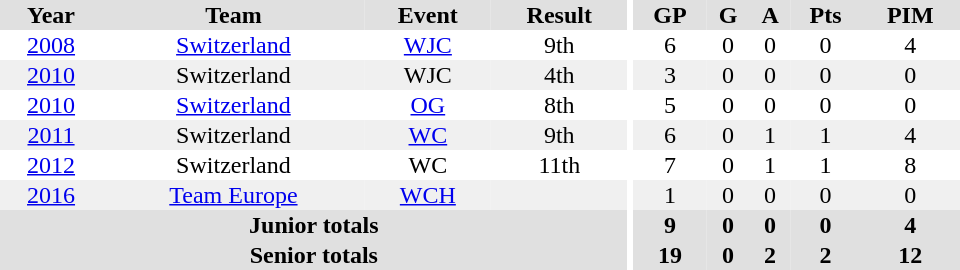<table border="0" cellpadding="1" cellspacing="0" ID="Table3" style="text-align:center; width:40em">
<tr ALIGN="center" bgcolor="#e0e0e0">
<th>Year</th>
<th>Team</th>
<th>Event</th>
<th>Result</th>
<th rowspan="99" bgcolor="#ffffff"></th>
<th>GP</th>
<th>G</th>
<th>A</th>
<th>Pts</th>
<th>PIM</th>
</tr>
<tr>
<td><a href='#'>2008</a></td>
<td><a href='#'>Switzerland</a></td>
<td><a href='#'>WJC</a></td>
<td>9th</td>
<td>6</td>
<td>0</td>
<td>0</td>
<td>0</td>
<td>4</td>
</tr>
<tr bgcolor="#f0f0f0">
<td><a href='#'>2010</a></td>
<td>Switzerland</td>
<td>WJC</td>
<td>4th</td>
<td>3</td>
<td>0</td>
<td>0</td>
<td>0</td>
<td>0</td>
</tr>
<tr>
<td><a href='#'>2010</a></td>
<td><a href='#'>Switzerland</a></td>
<td><a href='#'>OG</a></td>
<td>8th</td>
<td>5</td>
<td>0</td>
<td>0</td>
<td>0</td>
<td>0</td>
</tr>
<tr bgcolor="#f0f0f0">
<td><a href='#'>2011</a></td>
<td>Switzerland</td>
<td><a href='#'>WC</a></td>
<td>9th</td>
<td>6</td>
<td>0</td>
<td>1</td>
<td>1</td>
<td>4</td>
</tr>
<tr>
<td><a href='#'>2012</a></td>
<td>Switzerland</td>
<td>WC</td>
<td>11th</td>
<td>7</td>
<td>0</td>
<td>1</td>
<td>1</td>
<td>8</td>
</tr>
<tr bgcolor="#f0f0f0">
<td><a href='#'>2016</a></td>
<td><a href='#'>Team Europe</a></td>
<td><a href='#'>WCH</a></td>
<td></td>
<td>1</td>
<td>0</td>
<td>0</td>
<td>0</td>
<td>0</td>
</tr>
<tr bgcolor="#e0e0e0">
<th colspan="4">Junior totals</th>
<th>9</th>
<th>0</th>
<th>0</th>
<th>0</th>
<th>4</th>
</tr>
<tr bgcolor="#e0e0e0">
<th colspan="4">Senior totals</th>
<th>19</th>
<th>0</th>
<th>2</th>
<th>2</th>
<th>12</th>
</tr>
</table>
